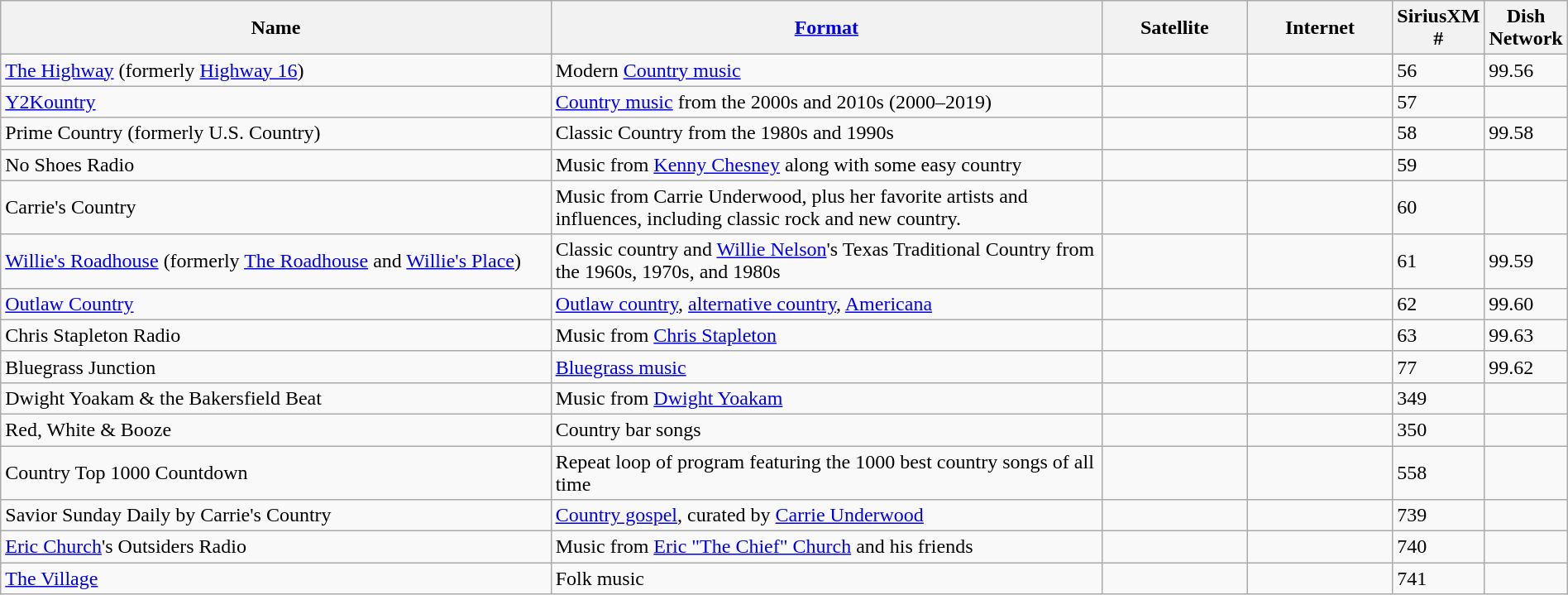<table class="wikitable sortable" style="width:100%;">
<tr>
<th width="40%">Name</th>
<th width="40%"><a href='#'>Format</a></th>
<th width="10%">Satellite</th>
<th width="10%">Internet</th>
<th width="10%">SiriusXM #</th>
<th width="50%">Dish Network</th>
</tr>
<tr>
<td><a href='#'>The Highway</a> (formerly <a href='#'>Highway 16</a>)</td>
<td>Modern <a href='#'>Country music</a></td>
<td></td>
<td></td>
<td>56</td>
<td>99.56</td>
</tr>
<tr>
<td><a href='#'>Y2Kountry</a></td>
<td><a href='#'>Country music</a> from the 2000s and 2010s (2000–2019)</td>
<td></td>
<td></td>
<td>57</td>
<td></td>
</tr>
<tr>
<td>Prime Country (formerly U.S. Country)</td>
<td>Classic Country from the 1980s and 1990s</td>
<td></td>
<td></td>
<td>58</td>
<td>99.58</td>
</tr>
<tr>
<td>No Shoes Radio</td>
<td>Music from <a href='#'>Kenny Chesney</a> along with some easy country</td>
<td></td>
<td></td>
<td>59</td>
<td></td>
</tr>
<tr>
<td>Carrie's Country</td>
<td>Music from Carrie Underwood, plus her favorite artists and influences, including classic rock and new country.</td>
<td></td>
<td></td>
<td>60</td>
<td></td>
</tr>
<tr>
<td><a href='#'>Willie's Roadhouse</a> (formerly <a href='#'>The Roadhouse</a> and <a href='#'>Willie's Place</a>)</td>
<td>Classic country and <a href='#'>Willie Nelson</a>'s Texas Traditional Country from the 1960s, 1970s, and 1980s</td>
<td></td>
<td></td>
<td>61</td>
<td>99.59</td>
</tr>
<tr>
<td><a href='#'>Outlaw Country</a></td>
<td><a href='#'>Outlaw country</a>, <a href='#'>alternative country</a>, <a href='#'>Americana</a></td>
<td></td>
<td></td>
<td>62</td>
<td>99.60</td>
</tr>
<tr>
<td>Chris Stapleton Radio</td>
<td>Music from <a href='#'>Chris Stapleton</a></td>
<td></td>
<td></td>
<td>63</td>
<td>99.63</td>
</tr>
<tr>
<td>Bluegrass Junction</td>
<td><a href='#'>Bluegrass music</a></td>
<td></td>
<td></td>
<td>77</td>
<td>99.62</td>
</tr>
<tr>
<td>Dwight Yoakam & the Bakersfield Beat</td>
<td>Music from <a href='#'>Dwight Yoakam</a></td>
<td></td>
<td></td>
<td>349</td>
<td></td>
</tr>
<tr>
<td>Red, White & Booze</td>
<td>Country bar songs</td>
<td></td>
<td></td>
<td>350</td>
<td></td>
</tr>
<tr>
<td>Country Top 1000 Countdown</td>
<td>Repeat loop of program featuring the 1000 best country songs of all time</td>
<td></td>
<td></td>
<td>558</td>
<td></td>
</tr>
<tr>
<td>Savior Sunday Daily by Carrie's Country</td>
<td><a href='#'>Country gospel</a>, curated by <a href='#'>Carrie Underwood</a></td>
<td></td>
<td></td>
<td>739</td>
<td></td>
</tr>
<tr>
<td><a href='#'>Eric Church</a>'s Outsiders Radio</td>
<td>Music from <a href='#'>Eric "The Chief" Church</a> and his friends</td>
<td></td>
<td></td>
<td>740</td>
<td></td>
</tr>
<tr>
<td><a href='#'>The Village</a></td>
<td>Folk music</td>
<td></td>
<td></td>
<td>741</td>
<td></td>
</tr>
</table>
